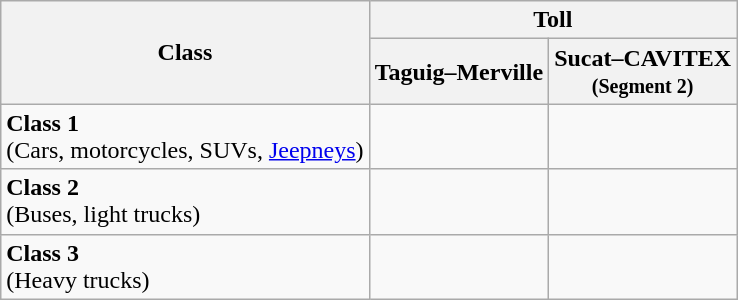<table class="wikitable">
<tr>
<th rowspan="2">Class</th>
<th colspan="2">Toll</th>
</tr>
<tr>
<th>Taguig–Merville</th>
<th>Sucat–CAVITEX<br><small>(Segment 2)</small></th>
</tr>
<tr>
<td><strong>Class 1</strong><br>(Cars, motorcycles, SUVs, <a href='#'>Jeepneys</a>)</td>
<td></td>
<td></td>
</tr>
<tr>
<td><strong>Class 2</strong><br>(Buses, light trucks)</td>
<td></td>
<td></td>
</tr>
<tr>
<td><strong>Class 3</strong><br>(Heavy trucks)</td>
<td></td>
<td></td>
</tr>
</table>
